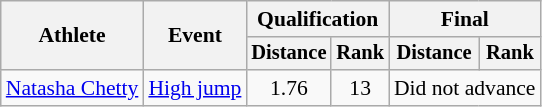<table class="wikitable" style="font-size:90%; text-align:center">
<tr>
<th rowspan=2>Athlete</th>
<th rowspan=2>Event</th>
<th colspan=2>Qualification</th>
<th colspan=2>Final</th>
</tr>
<tr style="font-size:95%">
<th>Distance</th>
<th>Rank</th>
<th>Distance</th>
<th>Rank</th>
</tr>
<tr>
<td align=left><a href='#'>Natasha Chetty</a></td>
<td align=left rowspan=1><a href='#'>High jump</a></td>
<td>1.76</td>
<td>13</td>
<td colspan=2>Did not advance</td>
</tr>
</table>
